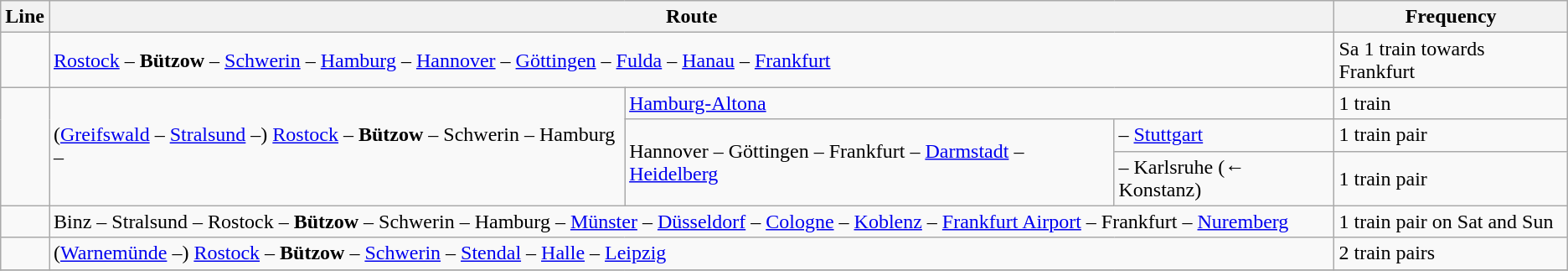<table class="wikitable">
<tr>
<th>Line</th>
<th colspan="3">Route</th>
<th>Frequency</th>
</tr>
<tr>
<td></td>
<td colspan="3"><a href='#'>Rostock</a> – <strong>Bützow</strong> – <a href='#'>Schwerin</a> – <a href='#'>Hamburg</a> – <a href='#'>Hannover</a> – <a href='#'>Göttingen</a> – <a href='#'>Fulda</a> – <a href='#'>Hanau</a> – <a href='#'>Frankfurt</a></td>
<td>Sa 1 train towards Frankfurt</td>
</tr>
<tr>
<td rowspan="3" align="center"></td>
<td rowspan="3">(<a href='#'>Greifswald</a> – <a href='#'>Stralsund</a> –) <a href='#'>Rostock</a> – <strong>Bützow</strong> – Schwerin – Hamburg –</td>
<td colspan="2"><a href='#'>Hamburg-Altona</a></td>
<td>1 train</td>
</tr>
<tr>
<td rowspan="2">Hannover – Göttingen – Frankfurt – <a href='#'>Darmstadt</a> – <a href='#'>Heidelberg</a></td>
<td>– <a href='#'>Stuttgart</a></td>
<td>1 train pair</td>
</tr>
<tr>
<td>– Karlsruhe (← Konstanz)</td>
<td>1 train pair</td>
</tr>
<tr>
<td align="center"></td>
<td colspan="3">Binz – Stralsund – Rostock – <strong>Bützow</strong> – Schwerin – Hamburg – <a href='#'>Münster</a> – <a href='#'>Düsseldorf</a> – <a href='#'>Cologne</a> – <a href='#'>Koblenz</a> – <a href='#'>Frankfurt Airport</a> – Frankfurt – <a href='#'>Nuremberg</a></td>
<td>1 train pair on Sat and Sun</td>
</tr>
<tr>
<td align="center"></td>
<td colspan="3">(<a href='#'>Warnemünde</a> –) <a href='#'>Rostock</a> – <strong>Bützow</strong> – <a href='#'>Schwerin</a> – <a href='#'>Stendal</a> – <a href='#'>Halle</a> – <a href='#'>Leipzig</a></td>
<td>2 train pairs</td>
</tr>
<tr>
</tr>
</table>
